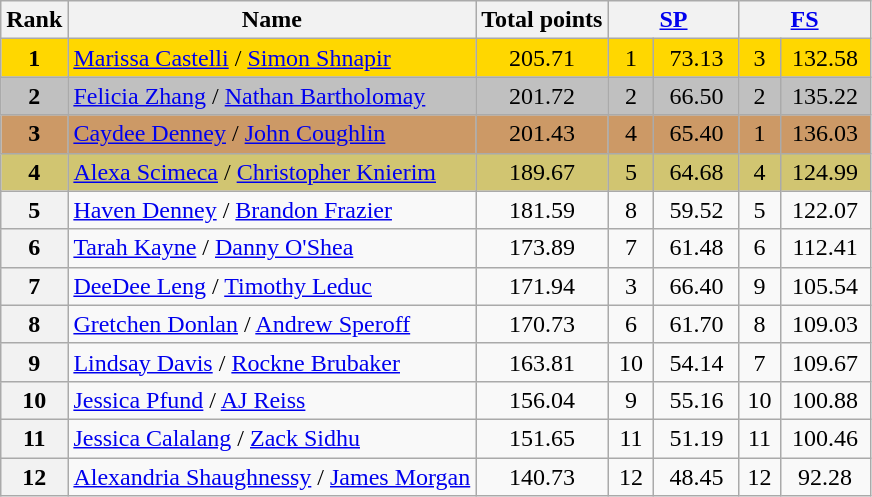<table class="wikitable sortable">
<tr>
<th>Rank</th>
<th>Name</th>
<th>Total points</th>
<th colspan="2" width="80px"><a href='#'>SP</a></th>
<th colspan="2" width="80px"><a href='#'>FS</a></th>
</tr>
<tr bgcolor="gold">
<td align="center"><strong>1</strong></td>
<td><a href='#'>Marissa Castelli</a> / <a href='#'>Simon Shnapir</a></td>
<td align="center">205.71</td>
<td align="center">1</td>
<td align="center">73.13</td>
<td align="center">3</td>
<td align="center">132.58</td>
</tr>
<tr bgcolor="silver">
<td align="center"><strong>2</strong></td>
<td><a href='#'>Felicia Zhang</a> / <a href='#'>Nathan Bartholomay</a></td>
<td align="center">201.72</td>
<td align="center">2</td>
<td align="center">66.50</td>
<td align="center">2</td>
<td align="center">135.22</td>
</tr>
<tr bgcolor="cc9966">
<td align="center"><strong>3</strong></td>
<td><a href='#'>Caydee Denney</a> / <a href='#'> John Coughlin</a></td>
<td align="center">201.43</td>
<td align="center">4</td>
<td align="center">65.40</td>
<td align="center">1</td>
<td align="center">136.03</td>
</tr>
<tr bgcolor="#d1c571">
<td align="center"><strong>4</strong></td>
<td><a href='#'>Alexa Scimeca</a> / <a href='#'>Christopher Knierim</a></td>
<td align="center">189.67</td>
<td align="center">5</td>
<td align="center">64.68</td>
<td align="center">4</td>
<td align="center">124.99</td>
</tr>
<tr>
<th>5</th>
<td><a href='#'>Haven Denney</a> / <a href='#'>Brandon Frazier</a></td>
<td align="center">181.59</td>
<td align="center">8</td>
<td align="center">59.52</td>
<td align="center">5</td>
<td align="center">122.07</td>
</tr>
<tr>
<th>6</th>
<td><a href='#'>Tarah Kayne</a> / <a href='#'>Danny O'Shea</a></td>
<td align="center">173.89</td>
<td align="center">7</td>
<td align="center">61.48</td>
<td align="center">6</td>
<td align="center">112.41</td>
</tr>
<tr>
<th>7</th>
<td><a href='#'>DeeDee Leng</a> / <a href='#'>Timothy Leduc</a></td>
<td align="center">171.94</td>
<td align="center">3</td>
<td align="center">66.40</td>
<td align="center">9</td>
<td align="center">105.54</td>
</tr>
<tr>
<th>8</th>
<td><a href='#'>Gretchen Donlan</a> / <a href='#'>Andrew Speroff</a></td>
<td align="center">170.73</td>
<td align="center">6</td>
<td align="center">61.70</td>
<td align="center">8</td>
<td align="center">109.03</td>
</tr>
<tr>
<th>9</th>
<td><a href='#'>Lindsay Davis</a> / <a href='#'>Rockne Brubaker</a></td>
<td align="center">163.81</td>
<td align="center">10</td>
<td align="center">54.14</td>
<td align="center">7</td>
<td align="center">109.67</td>
</tr>
<tr>
<th>10</th>
<td><a href='#'>Jessica Pfund</a> / <a href='#'>AJ Reiss</a></td>
<td align="center">156.04</td>
<td align="center">9</td>
<td align="center">55.16</td>
<td align="center">10</td>
<td align="center">100.88</td>
</tr>
<tr>
<th>11</th>
<td><a href='#'>Jessica Calalang</a> / <a href='#'>Zack Sidhu</a></td>
<td align="center">151.65</td>
<td align="center">11</td>
<td align="center">51.19</td>
<td align="center">11</td>
<td align="center">100.46</td>
</tr>
<tr>
<th>12</th>
<td><a href='#'>Alexandria Shaughnessy</a> / <a href='#'>James Morgan</a></td>
<td align="center">140.73</td>
<td align="center">12</td>
<td align="center">48.45</td>
<td align="center">12</td>
<td align="center">92.28</td>
</tr>
</table>
